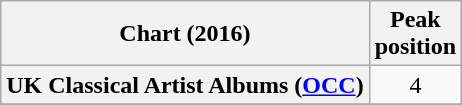<table class="wikitable sortable plainrowheaders" style="text-align:center">
<tr>
<th scope="col">Chart (2016)</th>
<th scope="col">Peak<br>position</th>
</tr>
<tr>
<th scope="row">UK Classical Artist Albums (<a href='#'>OCC</a>)</th>
<td>4</td>
</tr>
<tr>
</tr>
</table>
